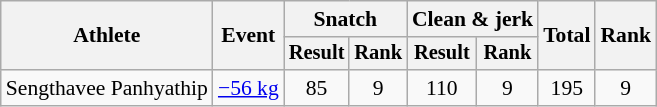<table class=wikitable style=font-size:90%;text-align:center>
<tr>
<th rowspan="2">Athlete</th>
<th rowspan="2">Event</th>
<th colspan="2">Snatch</th>
<th colspan="2">Clean & jerk</th>
<th rowspan="2">Total</th>
<th rowspan="2">Rank</th>
</tr>
<tr style="font-size:95%">
<th>Result</th>
<th>Rank</th>
<th>Result</th>
<th>Rank</th>
</tr>
<tr>
<td align=left>Sengthavee Panhyathip</td>
<td align=left><a href='#'>−56 kg</a></td>
<td>85</td>
<td>9</td>
<td>110</td>
<td>9</td>
<td>195</td>
<td>9</td>
</tr>
</table>
